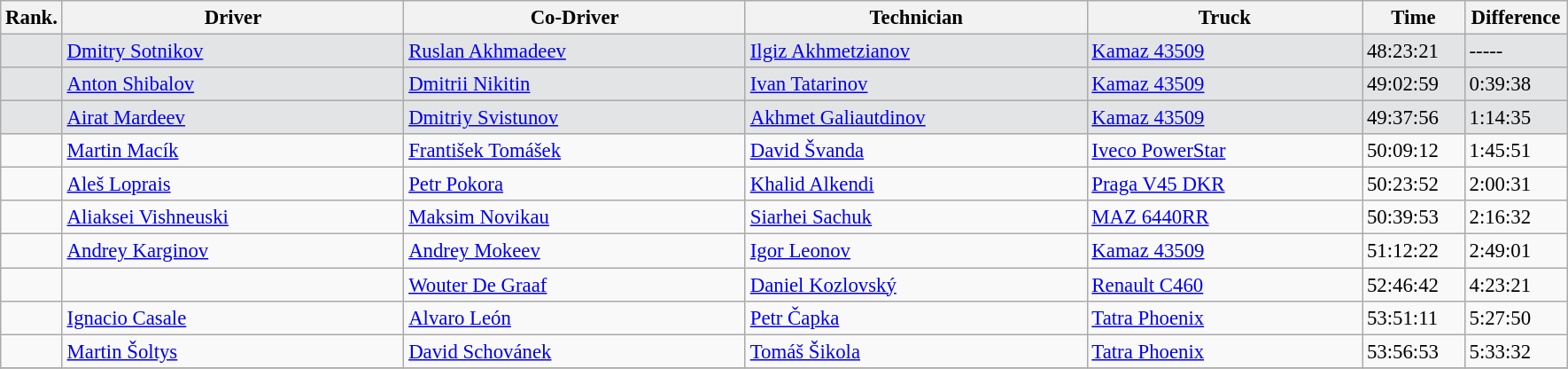<table class="wikitable" style="font-size:95%">
<tr>
<th>Rank.</th>
<th width="250px">Driver</th>
<th width="250px">Co-Driver</th>
<th width="250px">Technician</th>
<th width="200px">Truck</th>
<th width="70px">Time</th>
<th width="70px">Difference</th>
</tr>
<tr bgcolor=#E3E4E5>
<td></td>
<td> <a href='#'>Dmitry Sotnikov</a></td>
<td> <a href='#'>Ruslan Akhmadeev</a></td>
<td> <a href='#'>Ilgiz Akhmetzianov</a></td>
<td><a href='#'>Kamaz 43509</a></td>
<td>48:23:21</td>
<td>-----</td>
</tr>
<tr bgcolor=#E3E4E5>
<td></td>
<td> <a href='#'>Anton Shibalov</a></td>
<td> <a href='#'>Dmitrii Nikitin</a></td>
<td> <a href='#'>Ivan Tatarinov</a></td>
<td><a href='#'>Kamaz 43509</a></td>
<td>49:02:59</td>
<td>0:39:38</td>
</tr>
<tr bgcolor=#E3E4E5>
<td></td>
<td> <a href='#'>Airat Mardeev</a></td>
<td> <a href='#'>Dmitriy Svistunov</a></td>
<td> <a href='#'>Akhmet Galiautdinov</a></td>
<td><a href='#'>Kamaz 43509</a></td>
<td>49:37:56</td>
<td>1:14:35</td>
</tr>
<tr>
<td></td>
<td> <a href='#'>Martin Macík</a></td>
<td> <a href='#'>František Tomášek</a></td>
<td> <a href='#'>David Švanda</a></td>
<td><a href='#'>Iveco PowerStar</a></td>
<td>50:09:12</td>
<td>1:45:51</td>
</tr>
<tr>
<td></td>
<td> <a href='#'>Aleš Loprais</a></td>
<td> <a href='#'>Petr Pokora</a></td>
<td> <a href='#'>Khalid Alkendi</a></td>
<td><a href='#'>Praga V45 DKR</a></td>
<td>50:23:52</td>
<td>2:00:31</td>
</tr>
<tr>
<td></td>
<td> <a href='#'>Aliaksei Vishneuski</a></td>
<td> <a href='#'>Maksim Novikau</a></td>
<td> <a href='#'>Siarhei Sachuk</a></td>
<td><a href='#'>MAZ 6440RR</a></td>
<td>50:39:53</td>
<td>2:16:32</td>
</tr>
<tr>
<td></td>
<td> <a href='#'>Andrey Karginov</a></td>
<td> <a href='#'>Andrey Mokeev</a></td>
<td> <a href='#'>Igor Leonov</a></td>
<td><a href='#'>Kamaz 43509</a></td>
<td>51:12:22</td>
<td>2:49:01</td>
</tr>
<tr>
<td></td>
<td> </td>
<td> <a href='#'>Wouter De Graaf</a></td>
<td> <a href='#'>Daniel Kozlovský</a></td>
<td><a href='#'>Renault C460</a></td>
<td>52:46:42</td>
<td>4:23:21</td>
</tr>
<tr>
<td></td>
<td> <a href='#'>Ignacio Casale</a></td>
<td> <a href='#'>Alvaro León</a></td>
<td> <a href='#'>Petr Čapka</a></td>
<td><a href='#'>Tatra Phoenix</a></td>
<td>53:51:11</td>
<td>5:27:50</td>
</tr>
<tr>
<td></td>
<td> <a href='#'>Martin Šoltys</a></td>
<td> <a href='#'>David Schovánek</a></td>
<td> <a href='#'>Tomáš Šikola</a></td>
<td><a href='#'>Tatra Phoenix</a></td>
<td>53:56:53</td>
<td>5:33:32</td>
</tr>
<tr>
</tr>
</table>
